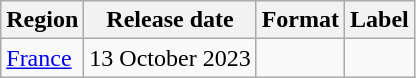<table class="wikitable">
<tr>
<th>Region</th>
<th>Release date</th>
<th>Format</th>
<th>Label</th>
</tr>
<tr>
<td><a href='#'>France</a></td>
<td>13 October 2023</td>
<td></td>
<td></td>
</tr>
</table>
